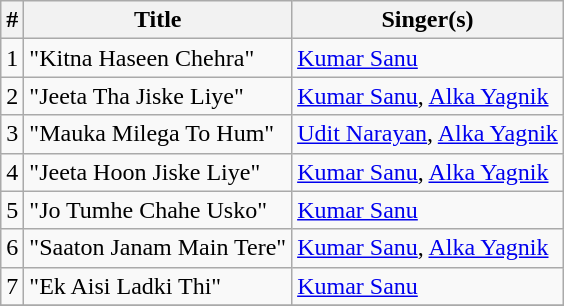<table class="wikitable sortable">
<tr>
<th>#</th>
<th><strong>Title</strong></th>
<th><strong>Singer(s)</strong></th>
</tr>
<tr>
<td>1</td>
<td>"Kitna Haseen Chehra"</td>
<td><a href='#'>Kumar Sanu</a></td>
</tr>
<tr>
<td>2</td>
<td>"Jeeta Tha Jiske Liye"</td>
<td><a href='#'>Kumar Sanu</a>, <a href='#'>Alka Yagnik</a></td>
</tr>
<tr>
<td>3</td>
<td>"Mauka Milega To Hum"</td>
<td><a href='#'>Udit Narayan</a>, <a href='#'>Alka Yagnik</a></td>
</tr>
<tr>
<td>4</td>
<td>"Jeeta Hoon Jiske Liye"</td>
<td><a href='#'>Kumar Sanu</a>, <a href='#'>Alka Yagnik</a></td>
</tr>
<tr>
<td>5</td>
<td>"Jo Tumhe Chahe Usko"</td>
<td><a href='#'>Kumar Sanu</a></td>
</tr>
<tr>
<td>6</td>
<td>"Saaton Janam Main Tere"</td>
<td><a href='#'>Kumar Sanu</a>, <a href='#'>Alka Yagnik</a></td>
</tr>
<tr>
<td>7</td>
<td>"Ek Aisi Ladki Thi"</td>
<td><a href='#'>Kumar Sanu</a></td>
</tr>
<tr>
</tr>
</table>
